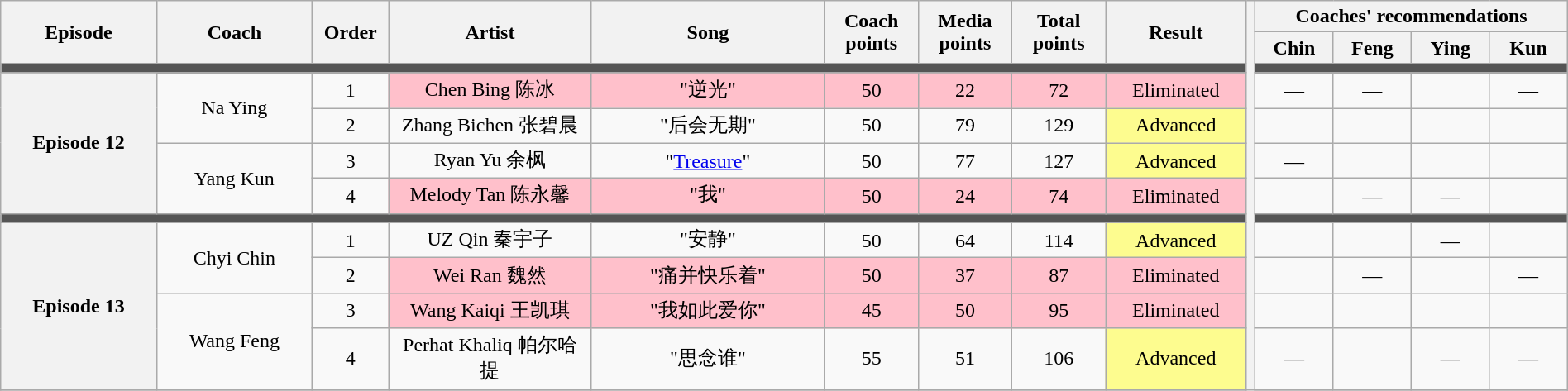<table class="wikitable" style="text-align:center; width:100%;">
<tr>
<th rowspan=2 style="width:10%;">Episode</th>
<th rowspan=2 style="width:10%;">Coach</th>
<th rowspan=2 style="width:4.9%;">Order</th>
<th rowspan=2 style="width:13%;">Artist</th>
<th rowspan=2 style="width:15%;">Song</th>
<th rowspan=2 style="width:6%;">Coach points</th>
<th rowspan=2 style="width:6%;">Media points</th>
<th rowspan=2 style="width:6%;">Total points</th>
<th rowspan=2 style="width:9%;">Result</th>
<th rowspan="40" style="width:0.1%;"></th>
<th colspan="4">Coaches' recommendations</th>
</tr>
<tr>
<th style="width:5%;">Chin</th>
<th style="width:5%;">Feng</th>
<th style="width:5%;">Ying</th>
<th style="width:5%;">Kun</th>
</tr>
<tr>
<td colspan="9" style="background:#555;"></td>
<td colspan="5" style="background:#555;"></td>
</tr>
<tr>
<th rowspan="4">Episode 12<br><small></small></th>
<td rowspan=2>Na Ying</td>
<td>1</td>
<td style="background:pink;">Chen Bing 陈冰</td>
<td style="background:pink;">"逆光"</td>
<td style="background:pink;">50</td>
<td style="background:pink;">22</td>
<td style="background:pink;">72</td>
<td style="background:pink;">Eliminated</td>
<td>—</td>
<td>—</td>
<td></td>
<td>—</td>
</tr>
<tr>
<td>2</td>
<td>Zhang Bichen 张碧晨</td>
<td>"后会无期"</td>
<td>50</td>
<td>79</td>
<td>129</td>
<td style="background:#fdfc8f;">Advanced</td>
<td><strong></strong></td>
<td><strong></strong></td>
<td></td>
<td><strong></strong></td>
</tr>
<tr>
<td rowspan=2>Yang Kun</td>
<td>3</td>
<td>Ryan Yu 余枫</td>
<td>"<a href='#'>Treasure</a>"</td>
<td>50</td>
<td>77</td>
<td>127</td>
<td style="background:#fdfc8f;">Advanced</td>
<td>—</td>
<td><strong></strong></td>
<td><strong></strong></td>
<td></td>
</tr>
<tr>
<td>4</td>
<td style="background:pink;">Melody Tan 陈永馨</td>
<td style="background:pink;">"我"</td>
<td style="background:pink;">50</td>
<td style="background:pink;">24</td>
<td style="background:pink;">74</td>
<td style="background:pink;">Eliminated</td>
<td><strong></strong></td>
<td>—</td>
<td>—</td>
<td></td>
</tr>
<tr>
<td colspan="9" style="background:#555;"></td>
<td colspan="5" style="background:#555;"></td>
</tr>
<tr>
<th rowspan="4">Episode 13<br><small></small></th>
<td rowspan=2>Chyi Chin</td>
<td>1</td>
<td>UZ Qin 秦宇子</td>
<td>"安静"</td>
<td>50</td>
<td>64</td>
<td>114</td>
<td style="background:#fdfc8f;">Advanced</td>
<td></td>
<td><strong></strong></td>
<td>—</td>
<td><strong></strong></td>
</tr>
<tr>
<td>2</td>
<td style="background:pink;">Wei Ran 魏然</td>
<td style="background:pink;">"痛并快乐着"</td>
<td style="background:pink;">50</td>
<td style="background:pink;">37</td>
<td style="background:pink;">87</td>
<td style="background:pink;">Eliminated</td>
<td></td>
<td>—</td>
<td><strong></strong></td>
<td>—</td>
</tr>
<tr>
<td rowspan=2>Wang Feng</td>
<td>3</td>
<td style="background:pink;">Wang Kaiqi 王凯琪</td>
<td style="background:pink;">"我如此爱你"</td>
<td style="background:pink;">45</td>
<td style="background:pink;">50</td>
<td style="background:pink;">95</td>
<td style="background:pink;">Eliminated</td>
<td><strong></strong></td>
<td></td>
<td><strong></strong></td>
<td><strong></strong></td>
</tr>
<tr>
<td>4</td>
<td>Perhat Khaliq 帕尔哈提</td>
<td>"思念谁"</td>
<td>55</td>
<td>51</td>
<td>106</td>
<td style="background:#fdfc8f;">Advanced</td>
<td>—</td>
<td></td>
<td>—</td>
<td>—</td>
</tr>
<tr>
</tr>
</table>
